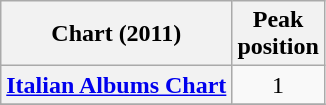<table class = "wikitable sortable plainrowheaders" style="text-align:center;">
<tr>
<th>Chart (2011)</th>
<th>Peak<br>position</th>
</tr>
<tr>
<th scope="row"><a href='#'>Italian Albums Chart</a></th>
<td>1</td>
</tr>
<tr>
</tr>
</table>
